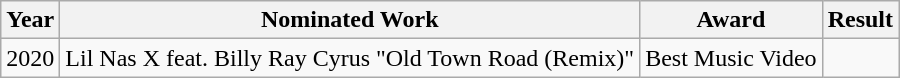<table class="wikitable">
<tr>
<th>Year</th>
<th>Nominated Work</th>
<th>Award</th>
<th>Result</th>
</tr>
<tr>
<td>2020</td>
<td>Lil Nas X feat. Billy Ray Cyrus "Old Town Road (Remix)"</td>
<td>Best Music Video</td>
<td></td>
</tr>
</table>
